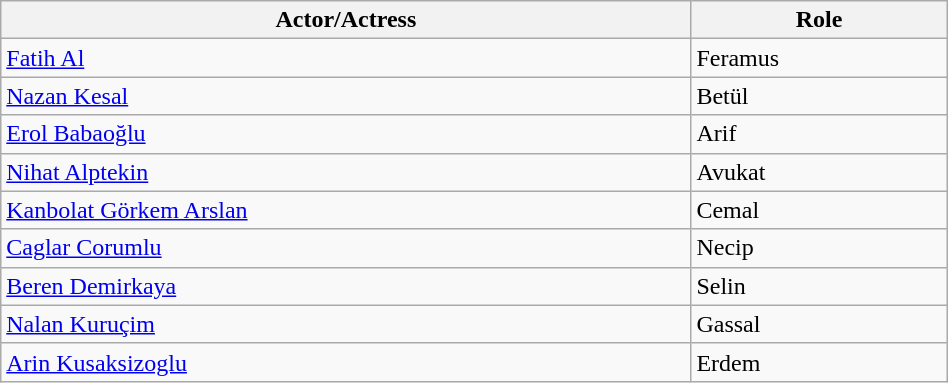<table class="wikitable sortable" width="50%">
<tr>
<th>Actor/Actress</th>
<th>Role</th>
</tr>
<tr>
<td><a href='#'>Fatih Al</a></td>
<td>Feramus</td>
</tr>
<tr>
<td><a href='#'>Nazan Kesal</a></td>
<td>Betül</td>
</tr>
<tr>
<td><a href='#'>Erol Babaoğlu</a></td>
<td>Arif</td>
</tr>
<tr>
<td><a href='#'>Nihat Alptekin</a></td>
<td>Avukat</td>
</tr>
<tr>
<td><a href='#'>Kanbolat Görkem Arslan</a></td>
<td>Cemal</td>
</tr>
<tr>
<td><a href='#'>Caglar Corumlu</a></td>
<td>Necip</td>
</tr>
<tr>
<td><a href='#'>Beren Demirkaya</a></td>
<td>Selin</td>
</tr>
<tr>
<td><a href='#'>Nalan Kuruçim</a></td>
<td>Gassal</td>
</tr>
<tr>
<td><a href='#'>Arin Kusaksizoglu</a></td>
<td>Erdem</td>
</tr>
</table>
